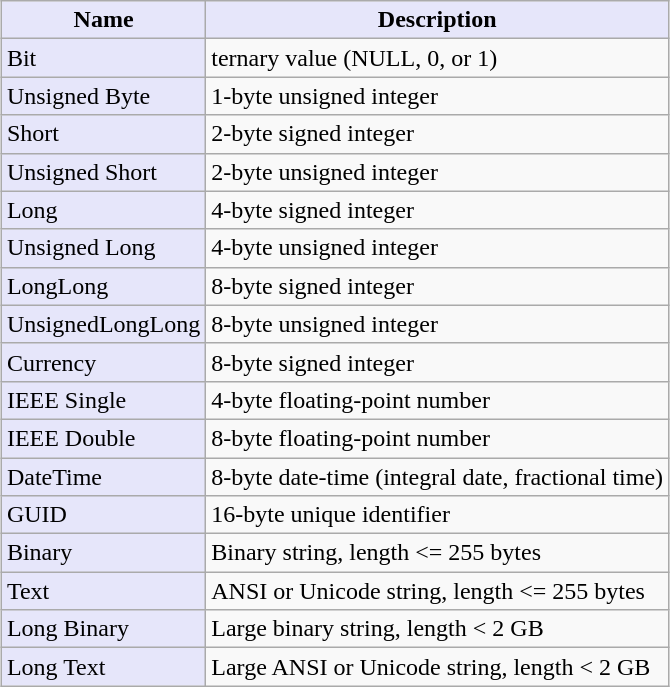<table style="margin:auto" class="wikitable">
<tr>
<th style="background:lavender;">Name</th>
<th style="background:lavender;">Description</th>
</tr>
<tr>
<td style="background:lavender;">Bit</td>
<td>ternary value (NULL, 0, or 1)</td>
</tr>
<tr>
<td style="background:lavender;">Unsigned Byte</td>
<td>1-byte unsigned integer</td>
</tr>
<tr>
<td style="background:lavender;">Short</td>
<td>2-byte signed integer</td>
</tr>
<tr>
<td style="background:lavender;">Unsigned Short</td>
<td>2-byte unsigned integer</td>
</tr>
<tr>
<td style="background:lavender;">Long</td>
<td>4-byte signed integer</td>
</tr>
<tr>
<td style="background:lavender;">Unsigned Long</td>
<td>4-byte unsigned integer</td>
</tr>
<tr>
<td style="background:lavender;">LongLong</td>
<td>8-byte signed integer</td>
</tr>
<tr>
<td style="background:lavender;">UnsignedLongLong</td>
<td>8-byte unsigned integer</td>
</tr>
<tr>
<td style="background:lavender;">Currency</td>
<td>8-byte signed integer</td>
</tr>
<tr>
<td style="background:lavender;">IEEE Single</td>
<td>4-byte floating-point number</td>
</tr>
<tr>
<td style="background:lavender;">IEEE Double</td>
<td>8-byte floating-point number</td>
</tr>
<tr>
<td style="background:lavender;">DateTime</td>
<td>8-byte date-time (integral date, fractional time)</td>
</tr>
<tr>
<td style="background:lavender;">GUID</td>
<td>16-byte unique identifier</td>
</tr>
<tr>
<td style="background:lavender;">Binary</td>
<td>Binary string, length <= 255 bytes</td>
</tr>
<tr>
<td style="background:lavender;">Text</td>
<td>ANSI or Unicode string, length <= 255 bytes</td>
</tr>
<tr>
<td style="background:lavender;">Long Binary</td>
<td>Large binary string, length < 2 GB</td>
</tr>
<tr>
<td style="background:lavender;">Long Text</td>
<td>Large ANSI or Unicode string, length < 2 GB</td>
</tr>
</table>
